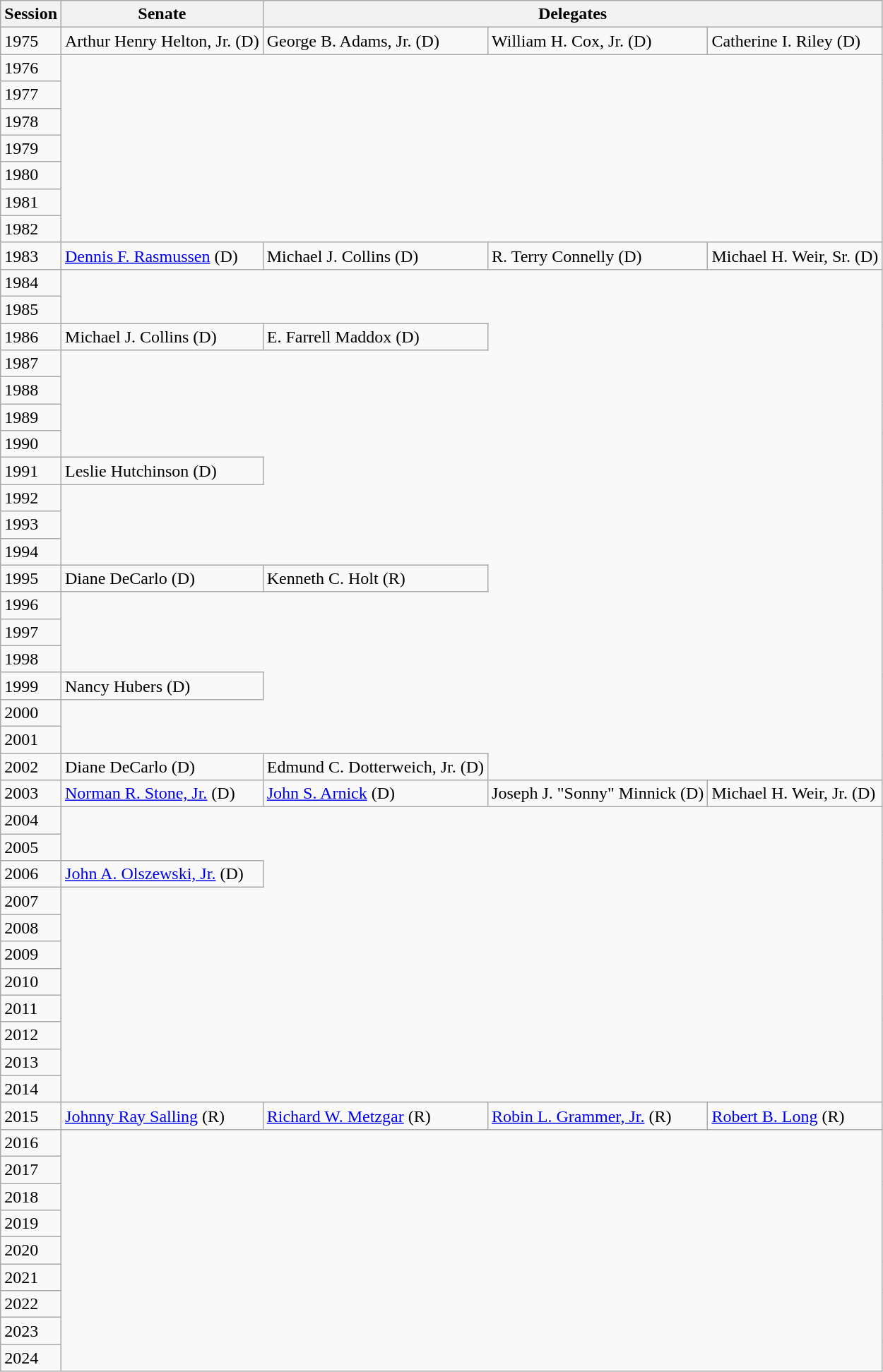<table class="wikitable">
<tr>
<th>Session</th>
<th>Senate</th>
<th colspan=3>Delegates</th>
</tr>
<tr>
<td>1975</td>
<td>Arthur Henry Helton, Jr. (D)</td>
<td>George B. Adams, Jr. (D)</td>
<td>William H. Cox, Jr. (D)</td>
<td>Catherine I. Riley (D)</td>
</tr>
<tr>
<td>1976</td>
</tr>
<tr>
<td>1977</td>
</tr>
<tr>
<td>1978</td>
</tr>
<tr>
<td>1979</td>
</tr>
<tr>
<td>1980</td>
</tr>
<tr>
<td>1981</td>
</tr>
<tr>
<td>1982</td>
</tr>
<tr>
<td>1983</td>
<td><a href='#'>Dennis F. Rasmussen</a> (D)</td>
<td>Michael J. Collins (D)</td>
<td>R. Terry Connelly (D)</td>
<td>Michael H. Weir, Sr. (D)</td>
</tr>
<tr>
<td>1984</td>
</tr>
<tr>
<td>1985</td>
</tr>
<tr>
<td>1986</td>
<td>Michael J. Collins (D)</td>
<td>E. Farrell Maddox (D)</td>
</tr>
<tr>
<td>1987</td>
</tr>
<tr>
<td>1988</td>
</tr>
<tr>
<td>1989</td>
</tr>
<tr>
<td>1990</td>
</tr>
<tr>
<td>1991</td>
<td>Leslie Hutchinson (D)</td>
</tr>
<tr>
<td>1992</td>
</tr>
<tr>
<td>1993</td>
</tr>
<tr>
<td>1994</td>
</tr>
<tr>
<td>1995</td>
<td>Diane DeCarlo (D)</td>
<td>Kenneth C. Holt (R)</td>
</tr>
<tr>
<td>1996</td>
</tr>
<tr>
<td>1997</td>
</tr>
<tr>
<td>1998</td>
</tr>
<tr>
<td>1999</td>
<td>Nancy Hubers (D)</td>
</tr>
<tr>
<td>2000</td>
</tr>
<tr>
<td>2001</td>
</tr>
<tr>
<td>2002</td>
<td>Diane DeCarlo (D)</td>
<td>Edmund C. Dotterweich, Jr. (D)</td>
</tr>
<tr>
<td>2003</td>
<td><a href='#'>Norman R. Stone, Jr.</a> (D)</td>
<td><a href='#'>John S. Arnick</a> (D)</td>
<td>Joseph J. "Sonny" Minnick (D)</td>
<td>Michael H. Weir, Jr. (D)</td>
</tr>
<tr>
<td>2004</td>
</tr>
<tr>
<td>2005</td>
</tr>
<tr>
<td>2006</td>
<td><a href='#'>John A. Olszewski, Jr.</a> (D)</td>
</tr>
<tr>
<td>2007</td>
</tr>
<tr>
<td>2008</td>
</tr>
<tr>
<td>2009</td>
</tr>
<tr>
<td>2010</td>
</tr>
<tr>
<td>2011</td>
</tr>
<tr>
<td>2012</td>
</tr>
<tr>
<td>2013</td>
</tr>
<tr>
<td>2014</td>
</tr>
<tr>
<td>2015</td>
<td><a href='#'>Johnny Ray Salling</a> (R)</td>
<td><a href='#'>Richard W. Metzgar</a> (R)</td>
<td><a href='#'>Robin L. Grammer, Jr.</a> (R)</td>
<td><a href='#'>Robert B. Long</a> (R)</td>
</tr>
<tr>
<td>2016</td>
</tr>
<tr>
<td>2017</td>
</tr>
<tr>
<td>2018</td>
</tr>
<tr>
<td>2019</td>
</tr>
<tr>
<td>2020</td>
</tr>
<tr>
<td>2021</td>
</tr>
<tr>
<td>2022</td>
</tr>
<tr>
<td>2023</td>
</tr>
<tr>
<td>2024</td>
</tr>
</table>
